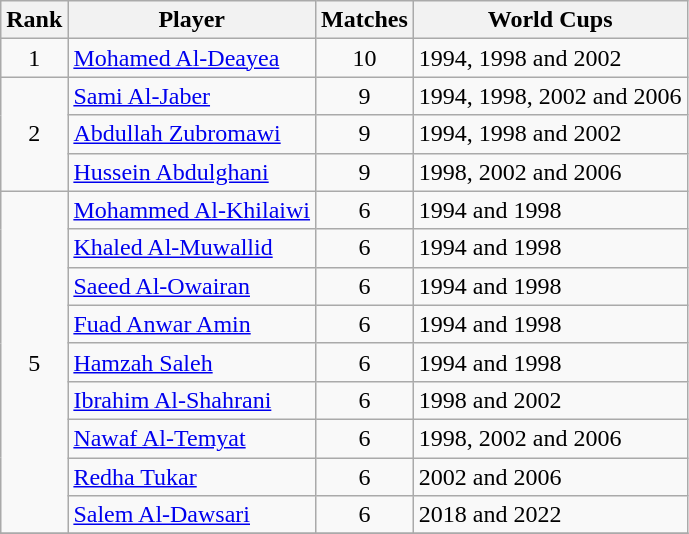<table class="wikitable" style="text-align: left;">
<tr>
<th>Rank</th>
<th>Player</th>
<th>Matches</th>
<th>World Cups</th>
</tr>
<tr>
<td align=center>1</td>
<td><a href='#'>Mohamed Al-Deayea</a></td>
<td align=center>10</td>
<td>1994, 1998 and 2002</td>
</tr>
<tr ->
<td rowspan=3 align=center>2</td>
<td><a href='#'>Sami Al-Jaber</a></td>
<td align=center>9</td>
<td>1994, 1998, 2002 and 2006</td>
</tr>
<tr>
<td><a href='#'>Abdullah Zubromawi</a></td>
<td align=center>9</td>
<td>1994, 1998 and 2002</td>
</tr>
<tr>
<td><a href='#'>Hussein Abdulghani</a></td>
<td align=center>9</td>
<td>1998, 2002 and 2006</td>
</tr>
<tr>
<td rowspan=9 align=center>5</td>
<td><a href='#'>Mohammed Al-Khilaiwi</a></td>
<td align=center>6</td>
<td>1994 and 1998</td>
</tr>
<tr>
<td><a href='#'>Khaled Al-Muwallid</a></td>
<td align=center>6</td>
<td>1994 and 1998</td>
</tr>
<tr>
<td><a href='#'>Saeed Al-Owairan</a></td>
<td align=center>6</td>
<td>1994 and 1998</td>
</tr>
<tr>
<td><a href='#'>Fuad Anwar Amin</a></td>
<td align=center>6</td>
<td>1994 and 1998</td>
</tr>
<tr>
<td><a href='#'>Hamzah Saleh</a></td>
<td align=center>6</td>
<td>1994 and 1998</td>
</tr>
<tr>
<td><a href='#'>Ibrahim Al-Shahrani</a></td>
<td align=center>6</td>
<td>1998 and 2002</td>
</tr>
<tr>
<td><a href='#'>Nawaf Al-Temyat</a></td>
<td align=center>6</td>
<td>1998, 2002 and 2006</td>
</tr>
<tr>
<td><a href='#'>Redha Tukar</a></td>
<td align=center>6</td>
<td>2002 and 2006</td>
</tr>
<tr>
<td><a href='#'>Salem Al-Dawsari</a></td>
<td align=center>6</td>
<td>2018 and 2022</td>
</tr>
<tr>
</tr>
</table>
